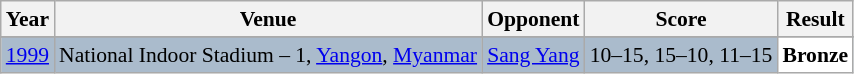<table class="sortable wikitable" style="font-size: 90%;">
<tr>
<th>Year</th>
<th>Venue</th>
<th>Opponent</th>
<th>Score</th>
<th>Result</th>
</tr>
<tr>
</tr>
<tr style="background:#AABBCC">
<td align="center"><a href='#'>1999</a></td>
<td align="left">National Indoor Stadium – 1, <a href='#'>Yangon</a>, <a href='#'>Myanmar</a></td>
<td align="left"> <a href='#'>Sang Yang</a></td>
<td align="left">10–15, 15–10, 11–15</td>
<td style="text-align:left; background:white"> <strong>Bronze</strong></td>
</tr>
</table>
